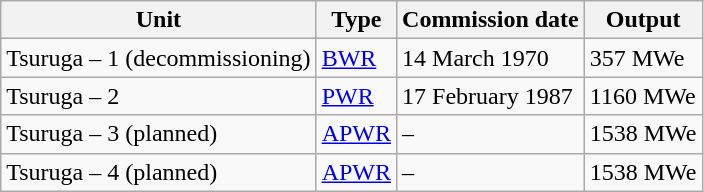<table class="wikitable">
<tr>
<th>Unit</th>
<th>Type</th>
<th>Commission date</th>
<th>Output</th>
</tr>
<tr>
<td>Tsuruga – 1 (decommissioning)</td>
<td><a href='#'>BWR</a></td>
<td>14 March 1970</td>
<td>357 MWe</td>
</tr>
<tr>
<td>Tsuruga – 2</td>
<td><a href='#'>PWR</a></td>
<td>17 February 1987</td>
<td>1160 MWe</td>
</tr>
<tr>
<td>Tsuruga – 3 (planned)</td>
<td><a href='#'>APWR</a></td>
<td>–</td>
<td>1538 MWe</td>
</tr>
<tr>
<td>Tsuruga – 4 (planned)</td>
<td><a href='#'>APWR</a></td>
<td>–</td>
<td>1538 MWe</td>
</tr>
</table>
